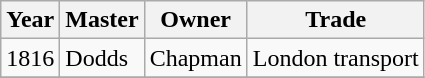<table class="sortable wikitable">
<tr>
<th>Year</th>
<th>Master</th>
<th>Owner</th>
<th>Trade</th>
</tr>
<tr>
<td>1816</td>
<td>Dodds</td>
<td>Chapman</td>
<td>London transport</td>
</tr>
<tr>
</tr>
</table>
